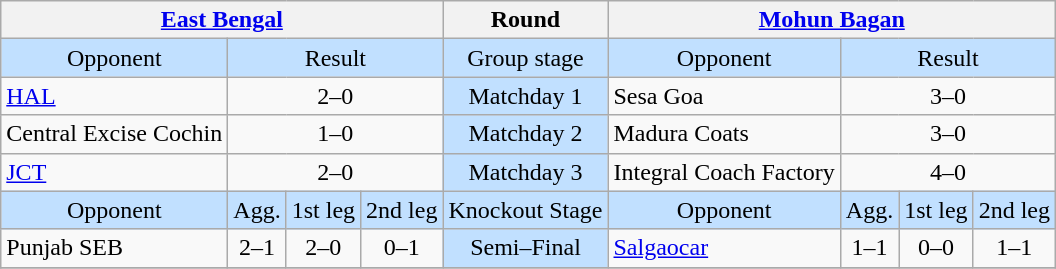<table class="wikitable" style="text-align:center">
<tr>
<th colspan="4"><a href='#'>East Bengal</a></th>
<th>Round</th>
<th colspan="4"><a href='#'>Mohun Bagan</a></th>
</tr>
<tr style="background:#C1E0FF">
<td>Opponent</td>
<td colspan="3">Result</td>
<td>Group stage</td>
<td>Opponent</td>
<td colspan="3">Result</td>
</tr>
<tr>
<td style="text-align:left"><a href='#'>HAL</a></td>
<td colspan="3">2–0</td>
<td style="background:#C1E0FF">Matchday 1</td>
<td style="text-align:left">Sesa Goa</td>
<td colspan="3">3–0</td>
</tr>
<tr>
<td style="text-align:left">Central Excise Cochin</td>
<td colspan="3">1–0</td>
<td style="background:#C1E0FF">Matchday 2</td>
<td style="text-align:left">Madura Coats</td>
<td colspan="3">3–0</td>
</tr>
<tr>
<td style="text-align:left"><a href='#'>JCT</a></td>
<td colspan="3">2–0</td>
<td style="background:#C1E0FF">Matchday 3</td>
<td style="text-align:left">Integral Coach Factory</td>
<td colspan="3">4–0</td>
</tr>
<tr style="background:#C1E0FF">
<td>Opponent</td>
<td>Agg.</td>
<td>1st leg</td>
<td>2nd leg</td>
<td>Knockout Stage</td>
<td>Opponent</td>
<td>Agg.</td>
<td>1st leg</td>
<td>2nd leg</td>
</tr>
<tr>
<td style="text-align:left">Punjab SEB</td>
<td>2–1</td>
<td>2–0</td>
<td>0–1</td>
<td style="background:#C1E0FF">Semi–Final</td>
<td style="text-align:left"><a href='#'>Salgaocar</a></td>
<td>1–1 </td>
<td>0–0</td>
<td>1–1</td>
</tr>
<tr>
</tr>
</table>
